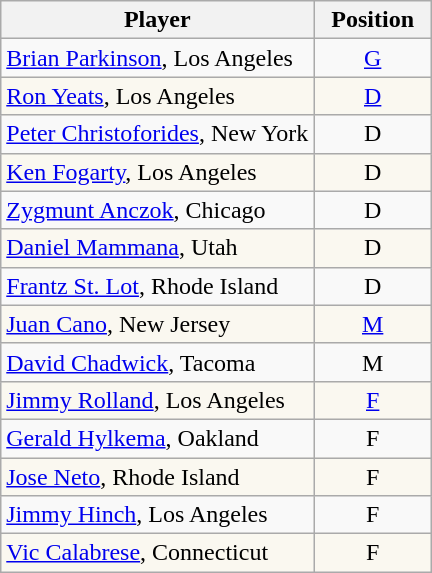<table class="wikitable">
<tr>
<th>Player</th>
<th>  Position  </th>
</tr>
<tr>
<td><a href='#'>Brian Parkinson</a>, Los Angeles</td>
<td align=center><a href='#'>G</a></td>
</tr>
<tr style="background:#faf8f0;">
<td><a href='#'>Ron Yeats</a>, Los Angeles</td>
<td align=center><a href='#'>D</a></td>
</tr>
<tr>
<td><a href='#'>Peter Christoforides</a>, New York</td>
<td align=center>D</td>
</tr>
<tr style="background:#faf8f0;">
<td><a href='#'>Ken Fogarty</a>, Los Angeles</td>
<td align=center>D</td>
</tr>
<tr>
<td><a href='#'>Zygmunt Anczok</a>, Chicago</td>
<td align=center>D</td>
</tr>
<tr style="background:#faf8f0;">
<td><a href='#'>Daniel Mammana</a>, Utah</td>
<td align=center>D</td>
</tr>
<tr>
<td><a href='#'>Frantz St. Lot</a>, Rhode Island</td>
<td align=center>D</td>
</tr>
<tr style="background:#faf8f0;">
<td><a href='#'>Juan Cano</a>, New Jersey</td>
<td align=center><a href='#'>M</a></td>
</tr>
<tr>
<td><a href='#'>David Chadwick</a>, Tacoma</td>
<td align=center>M</td>
</tr>
<tr style="background:#faf8f0;">
<td><a href='#'>Jimmy Rolland</a>, Los Angeles</td>
<td align=center><a href='#'>F</a></td>
</tr>
<tr>
<td><a href='#'>Gerald Hylkema</a>, Oakland</td>
<td align=center>F</td>
</tr>
<tr style="background:#faf8f0;">
<td><a href='#'>Jose Neto</a>, Rhode Island</td>
<td align=center>F</td>
</tr>
<tr>
<td><a href='#'>Jimmy Hinch</a>, Los Angeles</td>
<td align=center>F</td>
</tr>
<tr style="background:#faf8f0;">
<td><a href='#'>Vic Calabrese</a>, Connecticut</td>
<td align=center>F</td>
</tr>
</table>
